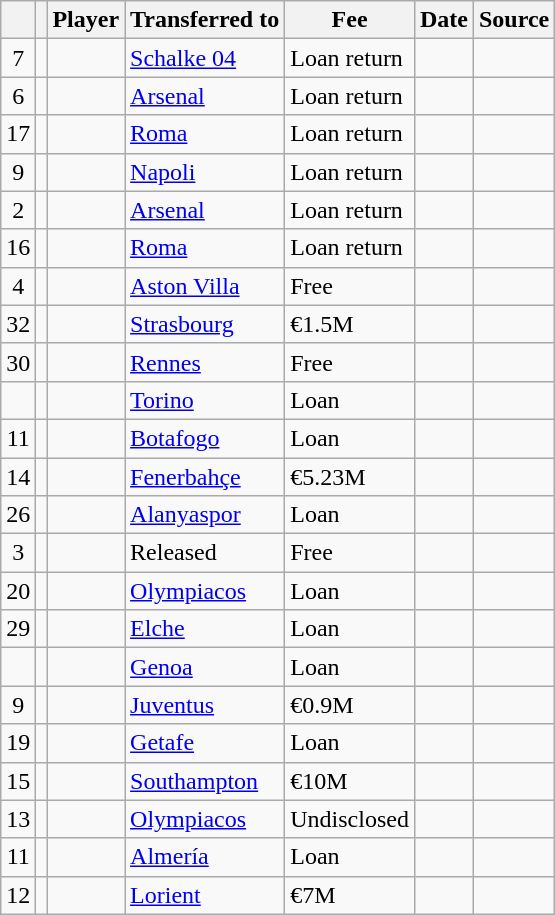<table class="wikitable plainrowheaders sortable">
<tr>
<th></th>
<th></th>
<th scope="col">Player</th>
<th>Transferred to</th>
<th style="width: 65px;">Fee</th>
<th scope="col">Date</th>
<th scope="col">Source</th>
</tr>
<tr>
<td align="center">7</td>
<td align="center"></td>
<td></td>
<td> <a href='#'>Schalke 04</a></td>
<td>Loan return</td>
<td></td>
<td></td>
</tr>
<tr>
<td align="center">6</td>
<td align="center"></td>
<td></td>
<td> <a href='#'>Arsenal</a></td>
<td>Loan return</td>
<td></td>
<td></td>
</tr>
<tr>
<td align="center">17</td>
<td align="center"></td>
<td></td>
<td> <a href='#'>Roma</a></td>
<td>Loan return</td>
<td></td>
<td></td>
</tr>
<tr>
<td align="center">9</td>
<td align="center"></td>
<td></td>
<td> <a href='#'>Napoli</a></td>
<td>Loan return</td>
<td></td>
<td></td>
</tr>
<tr>
<td align="center">2</td>
<td align="center"></td>
<td></td>
<td> <a href='#'>Arsenal</a></td>
<td>Loan return</td>
<td></td>
<td></td>
</tr>
<tr>
<td align="center">16</td>
<td align="center"></td>
<td></td>
<td> <a href='#'>Roma</a></td>
<td>Loan return</td>
<td></td>
<td></td>
</tr>
<tr>
<td align="center">4</td>
<td align="center"></td>
<td></td>
<td> <a href='#'>Aston Villa</a></td>
<td>Free</td>
<td></td>
<td></td>
</tr>
<tr>
<td align="center">32</td>
<td align="center"></td>
<td></td>
<td> <a href='#'>Strasbourg</a></td>
<td>€1.5M</td>
<td></td>
<td></td>
</tr>
<tr>
<td align="center">30</td>
<td align="center"></td>
<td></td>
<td> <a href='#'>Rennes</a></td>
<td>Free</td>
<td></td>
<td></td>
</tr>
<tr>
<td align="center"></td>
<td align="center"></td>
<td></td>
<td> <a href='#'>Torino</a></td>
<td>Loan</td>
<td></td>
<td></td>
</tr>
<tr>
<td align="center">11</td>
<td align="center"></td>
<td></td>
<td> <a href='#'>Botafogo</a></td>
<td>Loan</td>
<td></td>
<td></td>
</tr>
<tr>
<td align="center">14</td>
<td align="center"></td>
<td></td>
<td> <a href='#'>Fenerbahçe</a></td>
<td>€5.23M</td>
<td></td>
<td></td>
</tr>
<tr>
<td align="center">26</td>
<td align="center"></td>
<td></td>
<td> <a href='#'>Alanyaspor</a></td>
<td>Loan</td>
<td></td>
<td></td>
</tr>
<tr>
<td align="center">3</td>
<td align="center"></td>
<td></td>
<td>Released</td>
<td>Free</td>
<td></td>
<td></td>
</tr>
<tr>
<td align="center">20</td>
<td align="center"></td>
<td></td>
<td> <a href='#'>Olympiacos</a></td>
<td>Loan</td>
<td></td>
<td></td>
</tr>
<tr>
<td align="center">29</td>
<td align="center"></td>
<td></td>
<td> <a href='#'>Elche</a></td>
<td>Loan</td>
<td></td>
<td></td>
</tr>
<tr>
<td align="center"></td>
<td align="center"></td>
<td></td>
<td> <a href='#'>Genoa</a></td>
<td>Loan</td>
<td></td>
<td></td>
</tr>
<tr>
<td align="center">9</td>
<td align="center"></td>
<td></td>
<td> <a href='#'>Juventus</a></td>
<td>€0.9M</td>
<td></td>
<td></td>
</tr>
<tr>
<td align="center">19</td>
<td align="center"></td>
<td></td>
<td> <a href='#'>Getafe</a></td>
<td>Loan</td>
<td></td>
<td></td>
</tr>
<tr>
<td align="center">15</td>
<td align="center"></td>
<td></td>
<td> <a href='#'>Southampton</a></td>
<td>€10M</td>
<td></td>
<td></td>
</tr>
<tr>
<td align="center">13</td>
<td align="center"></td>
<td></td>
<td> <a href='#'>Olympiacos</a></td>
<td>Undisclosed</td>
<td></td>
<td></td>
</tr>
<tr>
<td align="center">11</td>
<td align="center"></td>
<td></td>
<td> <a href='#'>Almería</a></td>
<td>Loan</td>
<td></td>
<td></td>
</tr>
<tr>
<td align="center">12</td>
<td align="center"></td>
<td></td>
<td> <a href='#'>Lorient</a></td>
<td>€7M</td>
<td></td>
<td></td>
</tr>
</table>
